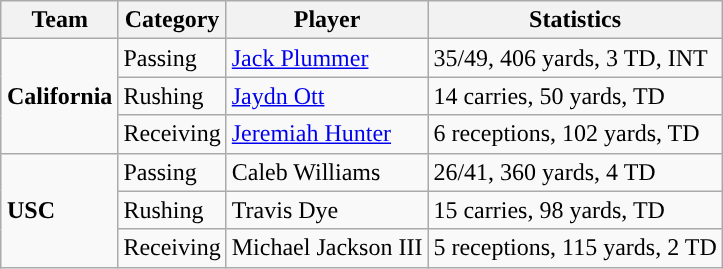<table class="wikitable" style="float: right;">
<tr>
<th>Team</th>
<th>Category</th>
<th>Player</th>
<th>Statistics</th>
</tr>
<tr>
<td rowspan=3><strong>California</strong></td>
<td>Passing</td>
<td><a href='#'>Jack Plummer</a></td>
<td>35/49, 406 yards, 3 TD, INT</td>
</tr>
<tr>
<td>Rushing</td>
<td><a href='#'>Jaydn Ott</a></td>
<td>14 carries, 50 yards, TD</td>
</tr>
<tr>
<td>Receiving</td>
<td><a href='#'>Jeremiah Hunter</a></td>
<td>6 receptions, 102 yards, TD</td>
</tr>
<tr>
<td rowspan=3><strong>USC</strong></td>
<td>Passing</td>
<td>Caleb Williams</td>
<td>26/41, 360 yards, 4 TD</td>
</tr>
<tr>
<td>Rushing</td>
<td>Travis Dye</td>
<td>15 carries, 98 yards, TD</td>
</tr>
<tr>
<td>Receiving</td>
<td>Michael Jackson III</td>
<td>5 receptions, 115 yards, 2 TD</td>
</tr>
</table>
